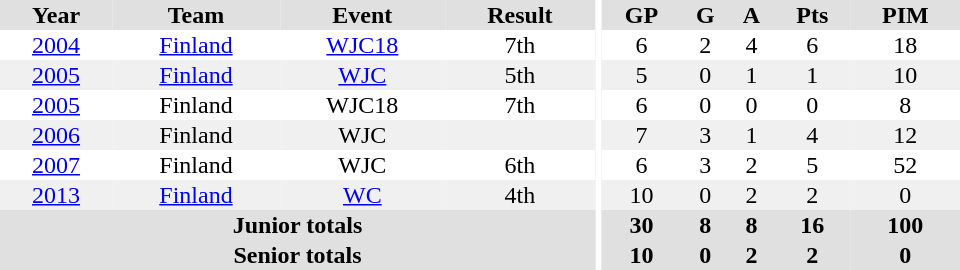<table border="0" cellpadding="1" cellspacing="0" ID="Table3" style="text-align:center; width:40em">
<tr ALIGN="center" bgcolor="#e0e0e0">
<th>Year</th>
<th>Team</th>
<th>Event</th>
<th>Result</th>
<th rowspan="99" bgcolor="#ffffff"></th>
<th>GP</th>
<th>G</th>
<th>A</th>
<th>Pts</th>
<th>PIM</th>
</tr>
<tr>
<td><a href='#'>2004</a></td>
<td><a href='#'>Finland</a></td>
<td><a href='#'>WJC18</a></td>
<td>7th</td>
<td>6</td>
<td>2</td>
<td>4</td>
<td>6</td>
<td>18</td>
</tr>
<tr bgcolor="#f0f0f0">
<td><a href='#'>2005</a></td>
<td><a href='#'>Finland</a></td>
<td><a href='#'>WJC</a></td>
<td>5th</td>
<td>5</td>
<td>0</td>
<td>1</td>
<td>1</td>
<td>10</td>
</tr>
<tr>
<td><a href='#'>2005</a></td>
<td>Finland</td>
<td>WJC18</td>
<td>7th</td>
<td>6</td>
<td>0</td>
<td>0</td>
<td>0</td>
<td>8</td>
</tr>
<tr bgcolor="#f0f0f0">
<td><a href='#'>2006</a></td>
<td>Finland</td>
<td>WJC</td>
<td></td>
<td>7</td>
<td>3</td>
<td>1</td>
<td>4</td>
<td>12</td>
</tr>
<tr>
<td><a href='#'>2007</a></td>
<td>Finland</td>
<td>WJC</td>
<td>6th</td>
<td>6</td>
<td>3</td>
<td>2</td>
<td>5</td>
<td>52</td>
</tr>
<tr bgcolor="#f0f0f0">
<td><a href='#'>2013</a></td>
<td><a href='#'>Finland</a></td>
<td><a href='#'>WC</a></td>
<td>4th</td>
<td>10</td>
<td>0</td>
<td>2</td>
<td>2</td>
<td>0</td>
</tr>
<tr bgcolor="#e0e0e0">
<th colspan="4">Junior totals</th>
<th>30</th>
<th>8</th>
<th>8</th>
<th>16</th>
<th>100</th>
</tr>
<tr bgcolor="#e0e0e0">
<th colspan="4">Senior totals</th>
<th>10</th>
<th>0</th>
<th>2</th>
<th>2</th>
<th>0</th>
</tr>
</table>
